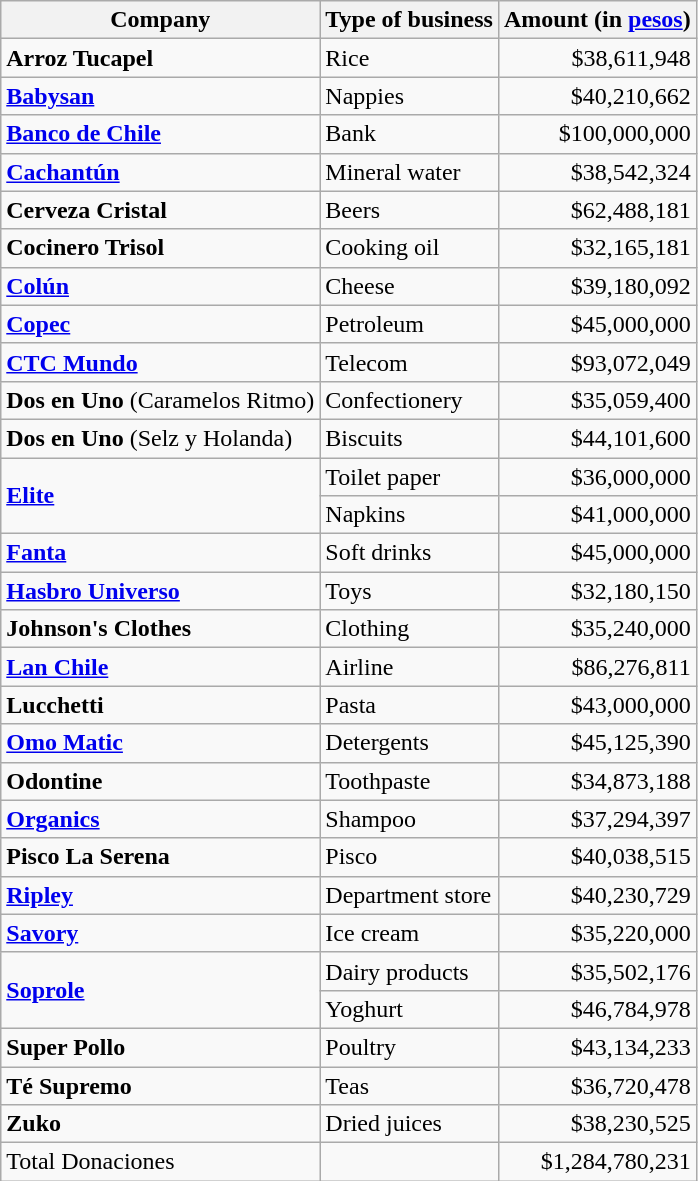<table class="wikitable">
<tr>
<th>Company</th>
<th>Type of business</th>
<th>Amount (in <a href='#'>pesos</a>)</th>
</tr>
<tr>
<td><strong>Arroz Tucapel</strong></td>
<td>Rice</td>
<td align=right>$38,611,948</td>
</tr>
<tr>
<td><strong><a href='#'>Babysan</a></strong></td>
<td>Nappies</td>
<td align=right>$40,210,662</td>
</tr>
<tr>
<td><strong><a href='#'>Banco de Chile</a></strong></td>
<td>Bank</td>
<td align=right>$100,000,000</td>
</tr>
<tr>
<td><strong><a href='#'>Cachantún</a></strong></td>
<td>Mineral water</td>
<td align=right>$38,542,324</td>
</tr>
<tr>
<td><strong>Cerveza Cristal</strong></td>
<td>Beers</td>
<td align=right>$62,488,181</td>
</tr>
<tr>
<td><strong>Cocinero Trisol</strong></td>
<td>Cooking oil</td>
<td align=right>$32,165,181</td>
</tr>
<tr>
<td><strong><a href='#'>Colún</a></strong></td>
<td>Cheese</td>
<td align=right>$39,180,092</td>
</tr>
<tr>
<td><strong><a href='#'>Copec</a></strong></td>
<td>Petroleum</td>
<td align=right>$45,000,000</td>
</tr>
<tr>
<td><strong><a href='#'>CTC Mundo</a></strong></td>
<td>Telecom</td>
<td align=right>$93,072,049</td>
</tr>
<tr>
<td><strong>Dos en Uno</strong> (Caramelos Ritmo)</td>
<td>Confectionery</td>
<td align=right>$35,059,400</td>
</tr>
<tr>
<td><strong>Dos en Uno</strong> (Selz y Holanda)</td>
<td>Biscuits</td>
<td align=right>$44,101,600</td>
</tr>
<tr>
<td rowspan="2"><strong><a href='#'>Elite</a></strong></td>
<td>Toilet paper</td>
<td align=right>$36,000,000</td>
</tr>
<tr>
<td>Napkins</td>
<td align=right>$41,000,000</td>
</tr>
<tr>
<td><strong><a href='#'>Fanta</a></strong></td>
<td>Soft drinks</td>
<td align=right>$45,000,000</td>
</tr>
<tr>
<td><strong><a href='#'>Hasbro Universo</a></strong></td>
<td>Toys</td>
<td align=right>$32,180,150</td>
</tr>
<tr>
<td><strong>Johnson's Clothes</strong></td>
<td>Clothing</td>
<td align=right>$35,240,000</td>
</tr>
<tr>
<td><strong><a href='#'>Lan Chile</a></strong></td>
<td>Airline</td>
<td align=right>$86,276,811</td>
</tr>
<tr>
<td><strong>Lucchetti</strong></td>
<td>Pasta</td>
<td align=right>$43,000,000</td>
</tr>
<tr>
<td><strong><a href='#'>Omo Matic</a></strong></td>
<td>Detergents</td>
<td align=right>$45,125,390</td>
</tr>
<tr>
<td><strong>Odontine</strong></td>
<td>Toothpaste</td>
<td align=right>$34,873,188</td>
</tr>
<tr>
<td><strong><a href='#'>Organics</a></strong></td>
<td>Shampoo</td>
<td align=right>$37,294,397</td>
</tr>
<tr>
<td><strong>Pisco La Serena</strong></td>
<td>Pisco</td>
<td align=right>$40,038,515</td>
</tr>
<tr>
<td><strong><a href='#'>Ripley</a></strong></td>
<td>Department store</td>
<td align=right>$40,230,729</td>
</tr>
<tr>
<td><strong><a href='#'>Savory</a></strong></td>
<td>Ice cream</td>
<td align=right>$35,220,000</td>
</tr>
<tr>
<td rowspan="2"><strong><a href='#'>Soprole</a></strong></td>
<td>Dairy products</td>
<td align=right>$35,502,176</td>
</tr>
<tr>
<td>Yoghurt</td>
<td align=right>$46,784,978</td>
</tr>
<tr>
<td><strong>Super Pollo</strong></td>
<td>Poultry</td>
<td align=right>$43,134,233</td>
</tr>
<tr>
<td><strong>Té Supremo</strong></td>
<td>Teas</td>
<td align=right>$36,720,478</td>
</tr>
<tr>
<td><strong>Zuko</strong></td>
<td>Dried juices</td>
<td align=right>$38,230,525</td>
</tr>
<tr>
<td><strong> </strong>Total Donaciones<strong> </strong></td>
<td></td>
<td align=right>$1,284,780,231</td>
</tr>
</table>
